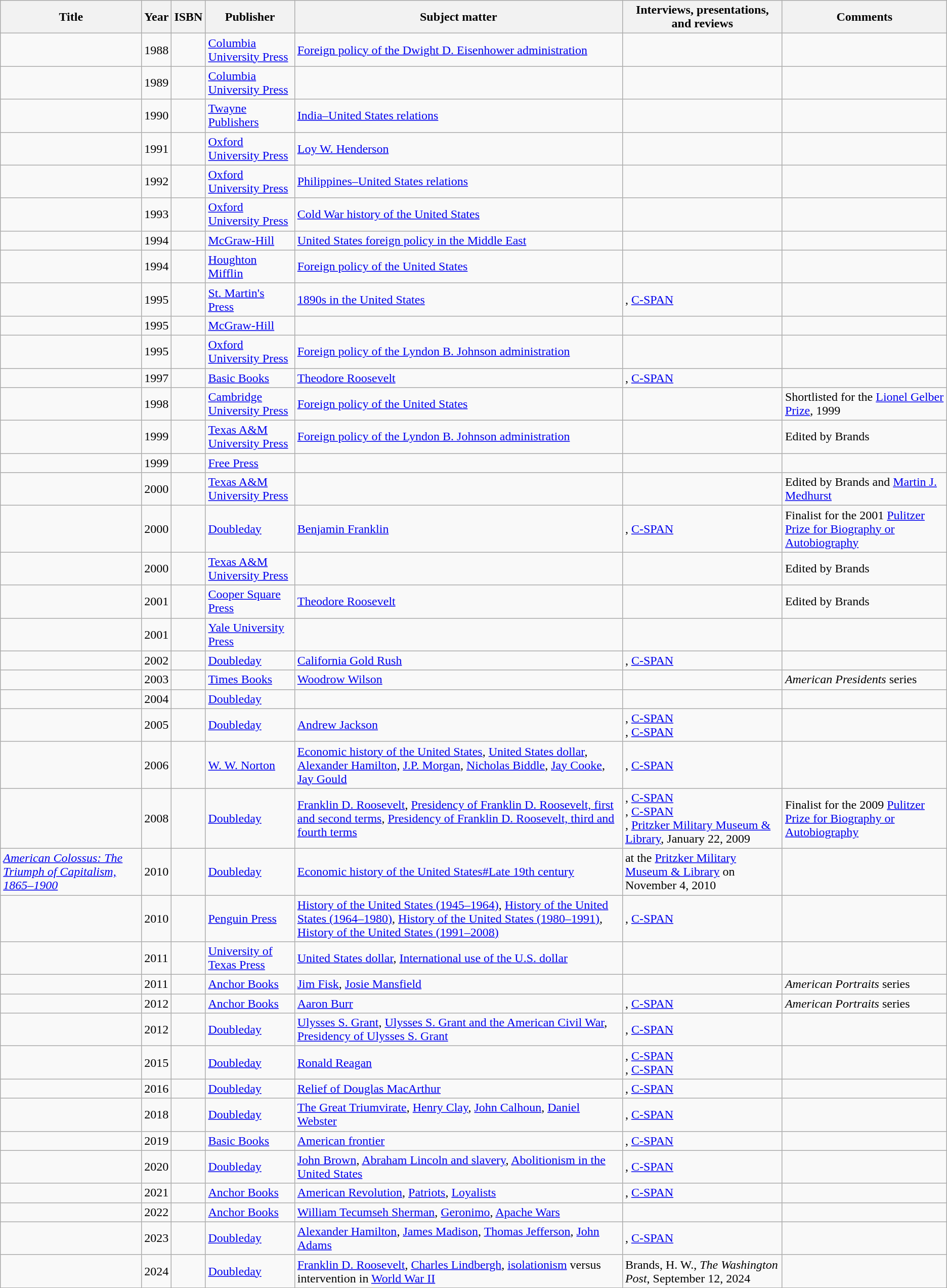<table class="wikitable" border=1 cellspacing=0 cellpadding=5>
<tr>
<th>Title</th>
<th>Year</th>
<th>ISBN</th>
<th>Publisher</th>
<th>Subject matter</th>
<th>Interviews, presentations, and reviews</th>
<th>Comments</th>
</tr>
<tr>
<td><em></em></td>
<td>1988</td>
<td></td>
<td><a href='#'>Columbia University Press</a></td>
<td><a href='#'>Foreign policy of the Dwight D. Eisenhower administration</a></td>
<td></td>
<td></td>
</tr>
<tr>
<td><em></em></td>
<td>1989</td>
<td></td>
<td><a href='#'>Columbia University Press</a></td>
<td></td>
<td></td>
<td></td>
</tr>
<tr>
<td><em></em></td>
<td>1990</td>
<td></td>
<td><a href='#'>Twayne Publishers</a></td>
<td><a href='#'>India–United States relations</a></td>
<td></td>
<td></td>
</tr>
<tr>
<td><em></em></td>
<td>1991</td>
<td></td>
<td><a href='#'>Oxford University Press</a></td>
<td><a href='#'>Loy W. Henderson</a></td>
<td></td>
<td></td>
</tr>
<tr>
<td><em></em></td>
<td>1992</td>
<td></td>
<td><a href='#'>Oxford University Press</a></td>
<td><a href='#'>Philippines–United States relations</a></td>
<td></td>
<td></td>
</tr>
<tr>
<td><em></em></td>
<td>1993</td>
<td></td>
<td><a href='#'>Oxford University Press</a></td>
<td><a href='#'>Cold War history of the United States</a></td>
<td></td>
<td></td>
</tr>
<tr>
<td><em></em></td>
<td>1994</td>
<td></td>
<td><a href='#'>McGraw-Hill</a></td>
<td><a href='#'>United States foreign policy in the Middle East</a></td>
<td></td>
<td></td>
</tr>
<tr>
<td><em></em></td>
<td>1994</td>
<td></td>
<td><a href='#'>Houghton Mifflin</a></td>
<td><a href='#'>Foreign policy of the United States</a></td>
<td></td>
<td></td>
</tr>
<tr>
<td><em></em></td>
<td>1995</td>
<td></td>
<td><a href='#'>St. Martin's Press</a></td>
<td><a href='#'>1890s in the United States</a></td>
<td>, <a href='#'>C-SPAN</a></td>
<td></td>
</tr>
<tr>
<td><em></em></td>
<td>1995</td>
<td></td>
<td><a href='#'>McGraw-Hill</a></td>
<td></td>
<td></td>
<td></td>
</tr>
<tr>
<td><em></em></td>
<td>1995</td>
<td></td>
<td><a href='#'>Oxford University Press</a></td>
<td><a href='#'>Foreign policy of the Lyndon B. Johnson administration</a></td>
<td></td>
<td></td>
</tr>
<tr>
<td><em></em></td>
<td>1997</td>
<td></td>
<td><a href='#'>Basic Books</a></td>
<td><a href='#'>Theodore Roosevelt</a></td>
<td>, <a href='#'>C-SPAN</a></td>
<td></td>
</tr>
<tr>
<td><em></em></td>
<td>1998</td>
<td></td>
<td><a href='#'>Cambridge University Press</a></td>
<td><a href='#'>Foreign policy of the United States</a></td>
<td></td>
<td>Shortlisted for the <a href='#'>Lionel Gelber Prize</a>, 1999</td>
</tr>
<tr>
<td><em></em></td>
<td>1999</td>
<td></td>
<td><a href='#'>Texas A&M University Press</a></td>
<td><a href='#'>Foreign policy of the Lyndon B. Johnson administration</a></td>
<td></td>
<td>Edited by Brands</td>
</tr>
<tr>
<td><em></em></td>
<td>1999</td>
<td></td>
<td><a href='#'>Free Press</a></td>
<td></td>
<td></td>
<td></td>
</tr>
<tr>
<td><em></em></td>
<td>2000</td>
<td></td>
<td><a href='#'>Texas A&M University Press</a></td>
<td></td>
<td></td>
<td>Edited by Brands and <a href='#'>Martin J. Medhurst</a></td>
</tr>
<tr>
<td><em></em></td>
<td>2000</td>
<td></td>
<td><a href='#'>Doubleday</a></td>
<td><a href='#'>Benjamin Franklin</a></td>
<td>, <a href='#'>C-SPAN</a></td>
<td>Finalist for the 2001 <a href='#'>Pulitzer Prize for Biography or Autobiography</a></td>
</tr>
<tr>
<td><em></em></td>
<td>2000</td>
<td></td>
<td><a href='#'>Texas A&M University Press</a></td>
<td></td>
<td></td>
<td>Edited by Brands</td>
</tr>
<tr>
<td><em></em></td>
<td>2001</td>
<td></td>
<td><a href='#'>Cooper Square Press</a></td>
<td><a href='#'>Theodore Roosevelt</a></td>
<td></td>
<td>Edited by Brands</td>
</tr>
<tr>
<td><em></em></td>
<td>2001</td>
<td></td>
<td><a href='#'>Yale University Press</a></td>
<td></td>
<td></td>
<td></td>
</tr>
<tr>
<td><em></em></td>
<td>2002</td>
<td></td>
<td><a href='#'>Doubleday</a></td>
<td><a href='#'>California Gold Rush</a></td>
<td>, <a href='#'>C-SPAN</a></td>
<td></td>
</tr>
<tr>
<td><em></em></td>
<td>2003</td>
<td></td>
<td><a href='#'>Times Books</a></td>
<td><a href='#'>Woodrow Wilson</a></td>
<td></td>
<td><em>American Presidents</em> series</td>
</tr>
<tr>
<td><em></em></td>
<td>2004</td>
<td></td>
<td><a href='#'>Doubleday</a></td>
<td></td>
<td></td>
<td></td>
</tr>
<tr>
<td><em></em></td>
<td>2005</td>
<td></td>
<td><a href='#'>Doubleday</a></td>
<td><a href='#'>Andrew Jackson</a></td>
<td>, <a href='#'>C-SPAN</a><br>, <a href='#'>C-SPAN</a></td>
<td></td>
</tr>
<tr>
<td><em></em></td>
<td>2006</td>
<td></td>
<td><a href='#'>W. W. Norton</a></td>
<td><a href='#'>Economic history of the United States</a>, <a href='#'>United States dollar</a>, <a href='#'>Alexander Hamilton</a>, <a href='#'>J.P. Morgan</a>, <a href='#'>Nicholas Biddle</a>, <a href='#'>Jay Cooke</a>, <a href='#'>Jay Gould</a></td>
<td>, <a href='#'>C-SPAN</a></td>
<td></td>
</tr>
<tr>
<td><em></em></td>
<td>2008</td>
<td></td>
<td><a href='#'>Doubleday</a></td>
<td><a href='#'>Franklin D. Roosevelt</a>, <a href='#'>Presidency of Franklin D. Roosevelt, first and second terms</a>, <a href='#'>Presidency of Franklin D. Roosevelt, third and fourth terms</a></td>
<td>, <a href='#'>C-SPAN</a><br>, <a href='#'>C-SPAN</a><br>, <a href='#'>Pritzker Military Museum & Library</a>, January 22, 2009</td>
<td>Finalist for the 2009 <a href='#'>Pulitzer Prize for Biography or Autobiography</a></td>
</tr>
<tr>
<td><em><a href='#'>American Colossus: The Triumph of Capitalism, 1865–1900</a></em></td>
<td>2010</td>
<td></td>
<td><a href='#'>Doubleday</a></td>
<td><a href='#'>Economic history of the United States#Late 19th century</a></td>
<td> at the <a href='#'>Pritzker Military Museum & Library</a> on November 4, 2010</td>
<td></td>
</tr>
<tr>
<td><em></em></td>
<td>2010</td>
<td></td>
<td><a href='#'>Penguin Press</a></td>
<td><a href='#'>History of the United States (1945–1964)</a>, <a href='#'>History of the United States (1964–1980)</a>, <a href='#'>History of the United States (1980–1991)</a>, <a href='#'>History of the United States (1991–2008)</a></td>
<td>, <a href='#'>C-SPAN</a></td>
<td></td>
</tr>
<tr>
<td><em></em></td>
<td>2011</td>
<td></td>
<td><a href='#'>University of Texas Press</a></td>
<td><a href='#'>United States dollar</a>, <a href='#'>International use of the U.S. dollar</a></td>
<td></td>
<td></td>
</tr>
<tr>
<td><em></em></td>
<td>2011</td>
<td></td>
<td><a href='#'>Anchor Books</a></td>
<td><a href='#'>Jim Fisk</a>, <a href='#'>Josie Mansfield</a></td>
<td></td>
<td><em>American Portraits</em> series</td>
</tr>
<tr>
<td><em></em></td>
<td>2012</td>
<td></td>
<td><a href='#'>Anchor Books</a></td>
<td><a href='#'>Aaron Burr</a></td>
<td>, <a href='#'>C-SPAN</a></td>
<td><em>American Portraits</em> series</td>
</tr>
<tr>
<td><em></em></td>
<td>2012</td>
<td></td>
<td><a href='#'>Doubleday</a></td>
<td><a href='#'>Ulysses S. Grant</a>, <a href='#'>Ulysses S. Grant and the American Civil War</a>, <a href='#'>Presidency of Ulysses S. Grant</a></td>
<td>, <a href='#'>C-SPAN</a></td>
<td></td>
</tr>
<tr>
<td><em></em></td>
<td>2015</td>
<td></td>
<td><a href='#'>Doubleday</a></td>
<td><a href='#'>Ronald Reagan</a></td>
<td>, <a href='#'>C-SPAN</a><br>, <a href='#'>C-SPAN</a></td>
<td></td>
</tr>
<tr>
<td><em></em></td>
<td>2016</td>
<td></td>
<td><a href='#'>Doubleday</a></td>
<td><a href='#'>Relief of Douglas MacArthur</a></td>
<td>, <a href='#'>C-SPAN</a></td>
<td></td>
</tr>
<tr>
<td><em></em></td>
<td>2018</td>
<td></td>
<td><a href='#'>Doubleday</a></td>
<td><a href='#'>The Great Triumvirate</a>, <a href='#'>Henry Clay</a>, <a href='#'>John Calhoun</a>, <a href='#'>Daniel Webster</a></td>
<td>, <a href='#'>C-SPAN</a></td>
<td></td>
</tr>
<tr>
<td><em></em></td>
<td>2019</td>
<td></td>
<td><a href='#'>Basic Books</a></td>
<td><a href='#'>American frontier</a></td>
<td>, <a href='#'>C-SPAN</a></td>
<td></td>
</tr>
<tr>
<td><em></em></td>
<td>2020</td>
<td></td>
<td><a href='#'>Doubleday</a></td>
<td><a href='#'>John Brown</a>, <a href='#'>Abraham Lincoln and slavery</a>, <a href='#'>Abolitionism in the United States</a></td>
<td>, <a href='#'>C-SPAN</a></td>
<td></td>
</tr>
<tr>
<td><em></em></td>
<td>2021</td>
<td></td>
<td><a href='#'>Anchor Books</a></td>
<td><a href='#'>American Revolution</a>, <a href='#'>Patriots</a>, <a href='#'>Loyalists</a></td>
<td>, <a href='#'>C-SPAN</a></td>
<td></td>
</tr>
<tr>
<td><em></em></td>
<td>2022</td>
<td></td>
<td><a href='#'>Anchor Books</a></td>
<td><a href='#'>William Tecumseh Sherman</a>, <a href='#'>Geronimo</a>, <a href='#'>Apache Wars</a></td>
<td></td>
<td></td>
</tr>
<tr>
<td><em></em></td>
<td>2023</td>
<td></td>
<td><a href='#'>Doubleday</a></td>
<td><a href='#'>Alexander Hamilton</a>, <a href='#'>James Madison</a>, <a href='#'>Thomas Jefferson</a>, <a href='#'>John Adams</a></td>
<td>, <a href='#'>C-SPAN</a></td>
<td></td>
</tr>
<tr>
<td><em></em></td>
<td>2024</td>
<td></td>
<td><a href='#'>Doubleday</a></td>
<td><a href='#'>Franklin D. Roosevelt</a>, <a href='#'>Charles Lindbergh</a>, <a href='#'>isolationism</a> versus intervention in <a href='#'>World War II</a></td>
<td>Brands, H. W.,  <em>The Washington Post</em>, September 12, 2024</td>
</tr>
</table>
